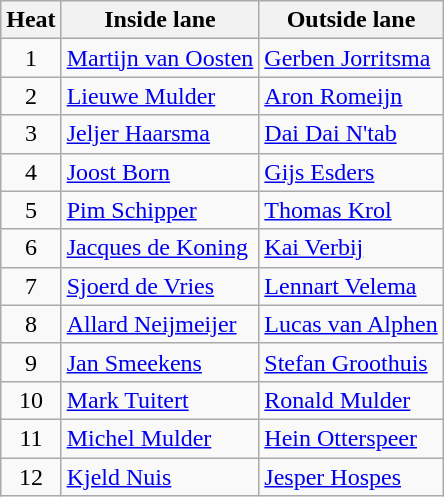<table class="wikitable">
<tr>
<th>Heat</th>
<th>Inside lane</th>
<th>Outside lane</th>
</tr>
<tr>
<td align="center">1</td>
<td><a href='#'>Martijn van Oosten</a></td>
<td><a href='#'>Gerben Jorritsma</a></td>
</tr>
<tr>
<td align="center">2</td>
<td><a href='#'>Lieuwe Mulder</a></td>
<td><a href='#'>Aron Romeijn</a></td>
</tr>
<tr>
<td align="center">3</td>
<td><a href='#'>Jeljer Haarsma</a></td>
<td><a href='#'>Dai Dai N'tab</a></td>
</tr>
<tr>
<td align="center">4</td>
<td><a href='#'>Joost Born</a></td>
<td><a href='#'>Gijs Esders</a></td>
</tr>
<tr>
<td align="center">5</td>
<td><a href='#'>Pim Schipper</a></td>
<td><a href='#'>Thomas Krol</a></td>
</tr>
<tr>
<td align="center">6</td>
<td><a href='#'>Jacques de Koning</a></td>
<td><a href='#'>Kai Verbij</a></td>
</tr>
<tr>
<td align="center">7</td>
<td><a href='#'>Sjoerd de Vries</a></td>
<td><a href='#'>Lennart Velema</a></td>
</tr>
<tr>
<td align="center">8</td>
<td><a href='#'>Allard Neijmeijer</a></td>
<td><a href='#'>Lucas van Alphen</a></td>
</tr>
<tr>
<td align="center">9</td>
<td><a href='#'>Jan Smeekens</a></td>
<td><a href='#'>Stefan Groothuis</a></td>
</tr>
<tr>
<td align="center">10</td>
<td><a href='#'>Mark Tuitert</a></td>
<td><a href='#'>Ronald Mulder</a></td>
</tr>
<tr>
<td align="center">11</td>
<td><a href='#'>Michel Mulder</a></td>
<td><a href='#'>Hein Otterspeer</a></td>
</tr>
<tr>
<td align="center">12</td>
<td><a href='#'>Kjeld Nuis</a></td>
<td><a href='#'>Jesper Hospes</a></td>
</tr>
</table>
